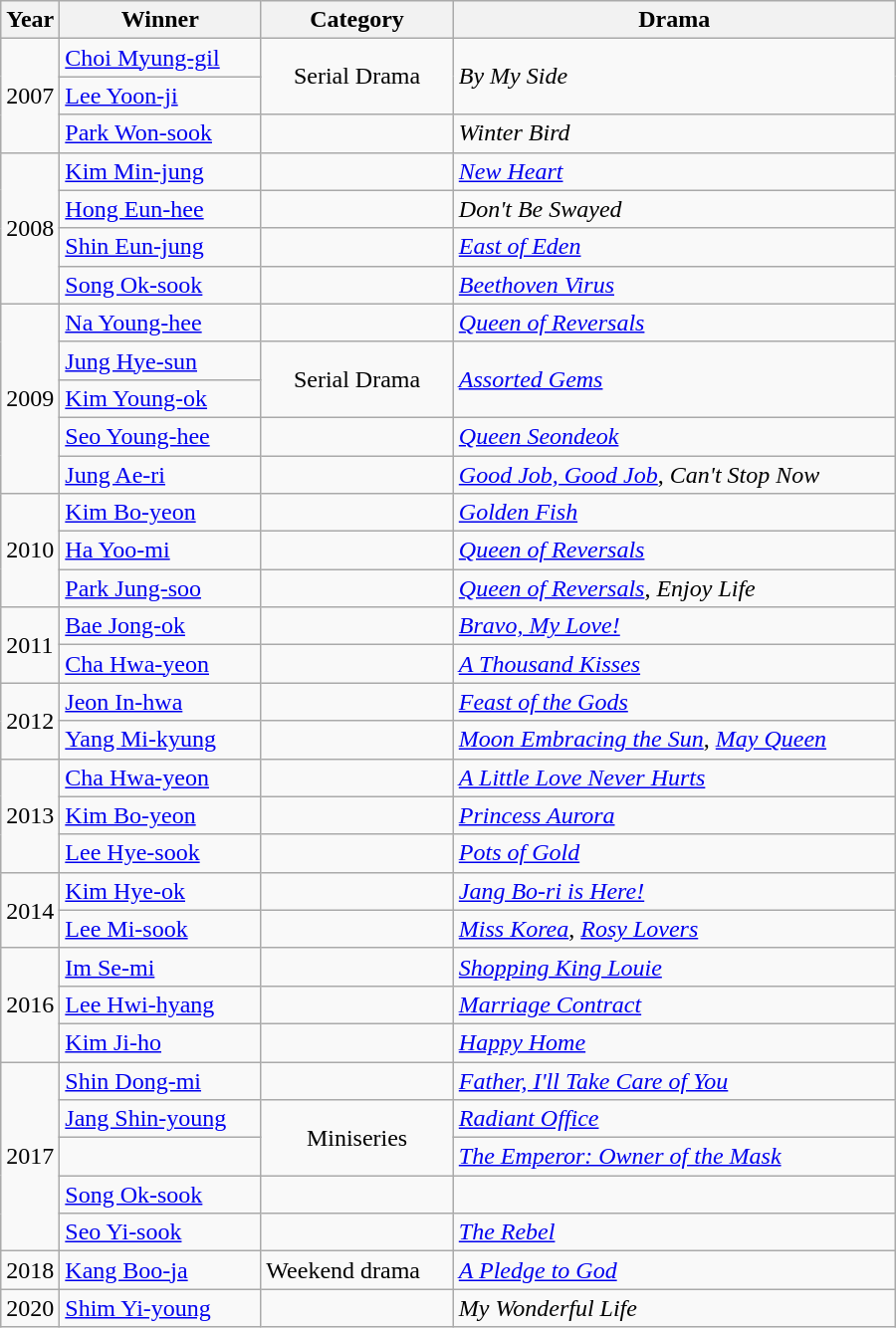<table class="wikitable" style="width:600px">
<tr>
<th width=10>Year</th>
<th>Winner</th>
<th>Category</th>
<th>Drama</th>
</tr>
<tr>
<td rowspan=3>2007</td>
<td><a href='#'>Choi Myung-gil</a></td>
<td rowspan=2 style="text-align:center;">Serial Drama</td>
<td rowspan=2><em>By My Side</em></td>
</tr>
<tr>
<td><a href='#'>Lee Yoon-ji</a></td>
</tr>
<tr>
<td><a href='#'>Park Won-sook</a></td>
<td></td>
<td><em>Winter Bird</em></td>
</tr>
<tr>
<td rowspan=4>2008</td>
<td><a href='#'>Kim Min-jung</a></td>
<td></td>
<td><em><a href='#'>New Heart</a></em></td>
</tr>
<tr>
<td><a href='#'>Hong Eun-hee</a></td>
<td></td>
<td><em>Don't Be Swayed</em></td>
</tr>
<tr>
<td><a href='#'>Shin Eun-jung</a></td>
<td></td>
<td><em><a href='#'>East of Eden</a></em></td>
</tr>
<tr>
<td><a href='#'>Song Ok-sook</a></td>
<td></td>
<td><em><a href='#'>Beethoven Virus</a></em></td>
</tr>
<tr>
<td rowspan=5>2009</td>
<td><a href='#'>Na Young-hee</a></td>
<td></td>
<td><em><a href='#'>Queen of Reversals</a></em></td>
</tr>
<tr>
<td><a href='#'>Jung Hye-sun</a></td>
<td rowspan=2 style="text-align:center;">Serial Drama</td>
<td rowspan=2><em><a href='#'>Assorted Gems</a></em></td>
</tr>
<tr>
<td><a href='#'>Kim Young-ok</a></td>
</tr>
<tr>
<td><a href='#'>Seo Young-hee</a></td>
<td></td>
<td><em><a href='#'>Queen Seondeok</a></em></td>
</tr>
<tr>
<td><a href='#'>Jung Ae-ri</a></td>
<td></td>
<td><em><a href='#'>Good Job, Good Job</a></em>, <em>Can't Stop Now</em></td>
</tr>
<tr>
<td rowspan=3>2010</td>
<td><a href='#'>Kim Bo-yeon</a></td>
<td></td>
<td><em><a href='#'>Golden Fish</a></em></td>
</tr>
<tr>
<td><a href='#'>Ha Yoo-mi</a></td>
<td></td>
<td><em><a href='#'>Queen of Reversals</a></em></td>
</tr>
<tr>
<td><a href='#'>Park Jung-soo</a></td>
<td></td>
<td><em><a href='#'>Queen of Reversals</a></em>, <em>Enjoy Life</em></td>
</tr>
<tr>
<td rowspan=2>2011</td>
<td><a href='#'>Bae Jong-ok</a></td>
<td></td>
<td><em><a href='#'>Bravo, My Love!</a></em></td>
</tr>
<tr>
<td><a href='#'>Cha Hwa-yeon</a></td>
<td></td>
<td><em><a href='#'>A Thousand Kisses</a></em></td>
</tr>
<tr>
<td rowspan=2>2012</td>
<td><a href='#'>Jeon In-hwa</a></td>
<td></td>
<td><em><a href='#'>Feast of the Gods</a></em></td>
</tr>
<tr>
<td><a href='#'>Yang Mi-kyung</a></td>
<td></td>
<td><em><a href='#'>Moon Embracing the Sun</a></em>, <em><a href='#'>May Queen</a></em></td>
</tr>
<tr>
<td rowspan=3>2013</td>
<td><a href='#'>Cha Hwa-yeon</a></td>
<td></td>
<td><em><a href='#'>A Little Love Never Hurts</a></em></td>
</tr>
<tr>
<td><a href='#'>Kim Bo-yeon</a></td>
<td></td>
<td><em><a href='#'>Princess Aurora</a></em></td>
</tr>
<tr>
<td><a href='#'>Lee Hye-sook</a></td>
<td></td>
<td><em><a href='#'>Pots of Gold</a></em></td>
</tr>
<tr>
<td rowspan=2>2014</td>
<td><a href='#'>Kim Hye-ok</a></td>
<td></td>
<td><em><a href='#'>Jang Bo-ri is Here!</a></em></td>
</tr>
<tr>
<td><a href='#'>Lee Mi-sook</a></td>
<td></td>
<td><em><a href='#'>Miss Korea</a></em>, <em><a href='#'>Rosy Lovers</a></em></td>
</tr>
<tr>
<td rowspan=3>2016</td>
<td><a href='#'>Im Se-mi</a></td>
<td></td>
<td><em><a href='#'>Shopping King Louie</a></em></td>
</tr>
<tr>
<td><a href='#'>Lee Hwi-hyang</a></td>
<td></td>
<td><em><a href='#'>Marriage Contract</a></em></td>
</tr>
<tr>
<td><a href='#'>Kim Ji-ho</a></td>
<td></td>
<td><em><a href='#'>Happy Home</a></em></td>
</tr>
<tr>
<td rowspan=5>2017</td>
<td><a href='#'>Shin Dong-mi</a></td>
<td></td>
<td><em><a href='#'>Father, I'll Take Care of You</a></em></td>
</tr>
<tr>
<td><a href='#'>Jang Shin-young</a></td>
<td rowspan=2 style="text-align:center;">Miniseries</td>
<td><em><a href='#'>Radiant Office</a></em></td>
</tr>
<tr>
<td></td>
<td><em><a href='#'>The Emperor: Owner of the Mask</a></em></td>
</tr>
<tr>
<td><a href='#'>Song Ok-sook</a></td>
<td></td>
<td><em></em></td>
</tr>
<tr>
<td><a href='#'>Seo Yi-sook</a></td>
<td></td>
<td><em><a href='#'>The Rebel</a></em></td>
</tr>
<tr>
<td>2018</td>
<td><a href='#'>Kang Boo-ja</a></td>
<td>Weekend drama</td>
<td><em><a href='#'>A Pledge to God</a></em></td>
</tr>
<tr>
<td>2020</td>
<td><a href='#'>Shim Yi-young</a></td>
<td></td>
<td><em>My Wonderful Life</em></td>
</tr>
</table>
